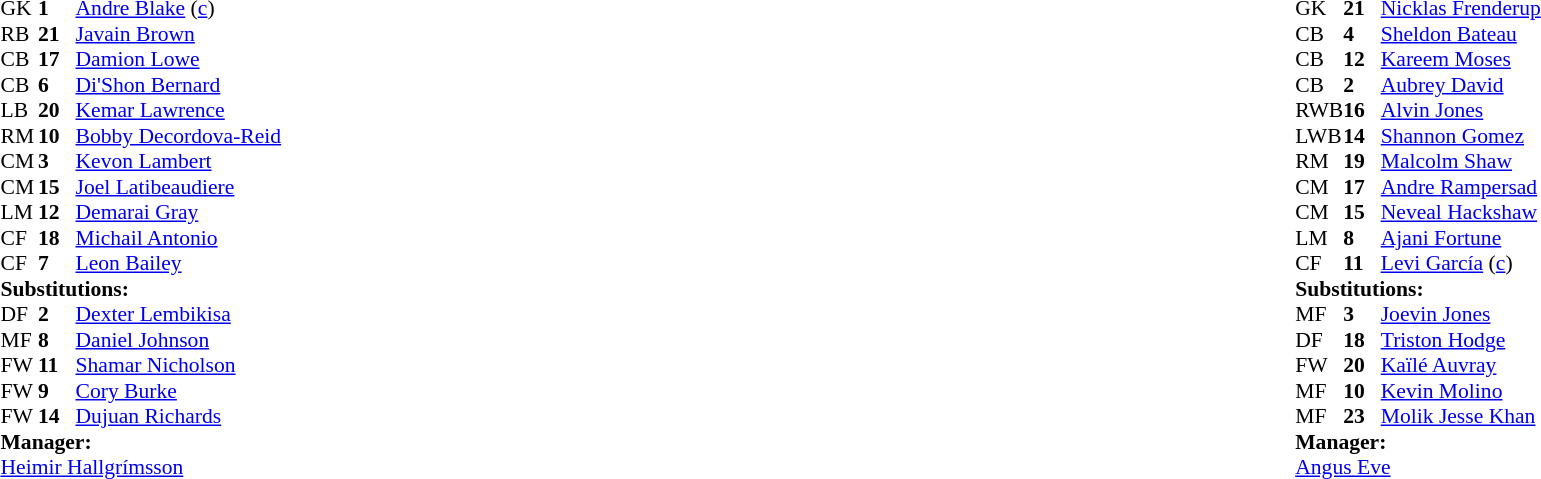<table width="100%">
<tr>
<td valign="top" width="40%"><br><table style="font-size:90%" cellspacing="0" cellpadding="0">
<tr>
<th width=25></th>
<th width=25></th>
</tr>
<tr>
<td>GK</td>
<td><strong>1</strong></td>
<td><a href='#'>Andre Blake</a> (<a href='#'>c</a>)</td>
</tr>
<tr>
<td>RB</td>
<td><strong>21</strong></td>
<td><a href='#'>Javain Brown</a></td>
<td></td>
<td></td>
</tr>
<tr>
<td>CB</td>
<td><strong>17</strong></td>
<td><a href='#'>Damion Lowe</a></td>
<td></td>
</tr>
<tr>
<td>CB</td>
<td><strong>6</strong></td>
<td><a href='#'>Di'Shon Bernard</a></td>
</tr>
<tr>
<td>LB</td>
<td><strong>20</strong></td>
<td><a href='#'>Kemar Lawrence</a></td>
<td></td>
<td></td>
</tr>
<tr>
<td>RM</td>
<td><strong>10</strong></td>
<td><a href='#'>Bobby Decordova-Reid</a></td>
<td></td>
<td></td>
</tr>
<tr>
<td>CM</td>
<td><strong>3</strong></td>
<td><a href='#'>Kevon Lambert</a></td>
</tr>
<tr>
<td>CM</td>
<td><strong>15</strong></td>
<td><a href='#'>Joel Latibeaudiere</a></td>
</tr>
<tr>
<td>LM</td>
<td><strong>12</strong></td>
<td><a href='#'>Demarai Gray</a></td>
</tr>
<tr>
<td>CF</td>
<td><strong>18</strong></td>
<td><a href='#'>Michail Antonio</a></td>
<td></td>
<td></td>
</tr>
<tr>
<td>CF</td>
<td><strong>7</strong></td>
<td><a href='#'>Leon Bailey</a></td>
<td></td>
<td></td>
</tr>
<tr>
<td colspan=3><strong>Substitutions:</strong></td>
</tr>
<tr>
<td>DF</td>
<td><strong>2</strong></td>
<td><a href='#'>Dexter Lembikisa</a></td>
<td></td>
<td></td>
</tr>
<tr>
<td>MF</td>
<td><strong>8</strong></td>
<td><a href='#'>Daniel Johnson</a></td>
<td></td>
<td></td>
</tr>
<tr>
<td>FW</td>
<td><strong>11</strong></td>
<td><a href='#'>Shamar Nicholson</a></td>
<td></td>
<td></td>
</tr>
<tr>
<td>FW</td>
<td><strong>9</strong></td>
<td><a href='#'>Cory Burke</a></td>
<td></td>
<td></td>
</tr>
<tr>
<td>FW</td>
<td><strong>14</strong></td>
<td><a href='#'>Dujuan Richards</a></td>
<td></td>
<td></td>
</tr>
<tr>
<td colspan=3><strong>Manager:</strong></td>
</tr>
<tr>
<td colspan=3> <a href='#'>Heimir Hallgrímsson</a></td>
</tr>
</table>
</td>
<td valign="top"></td>
<td valign="top" width="50%"><br><table style="font-size:90%; margin:auto" cellspacing="0" cellpadding="0">
<tr>
<th width=25></th>
<th width=25></th>
</tr>
<tr>
<td>GK</td>
<td><strong>21</strong></td>
<td><a href='#'>Nicklas Frenderup</a></td>
</tr>
<tr>
<td>CB</td>
<td><strong>4</strong></td>
<td><a href='#'>Sheldon Bateau</a></td>
<td></td>
</tr>
<tr>
<td>CB</td>
<td><strong>12</strong></td>
<td><a href='#'>Kareem Moses</a></td>
</tr>
<tr>
<td>CB</td>
<td><strong>2</strong></td>
<td><a href='#'>Aubrey David</a></td>
<td></td>
<td></td>
</tr>
<tr>
<td>RWB</td>
<td><strong>16</strong></td>
<td><a href='#'>Alvin Jones</a></td>
<td></td>
</tr>
<tr>
<td>LWB</td>
<td><strong>14</strong></td>
<td><a href='#'>Shannon Gomez</a></td>
<td></td>
<td></td>
</tr>
<tr>
<td>RM</td>
<td><strong>19</strong></td>
<td><a href='#'>Malcolm Shaw</a></td>
<td></td>
<td></td>
</tr>
<tr>
<td>CM</td>
<td><strong>17</strong></td>
<td><a href='#'>Andre Rampersad</a></td>
<td></td>
<td></td>
</tr>
<tr>
<td>CM</td>
<td><strong>15</strong></td>
<td><a href='#'>Neveal Hackshaw</a></td>
<td></td>
</tr>
<tr>
<td>LM</td>
<td><strong>8</strong></td>
<td><a href='#'>Ajani Fortune</a></td>
<td></td>
<td></td>
</tr>
<tr>
<td>CF</td>
<td><strong>11</strong></td>
<td><a href='#'>Levi García</a> (<a href='#'>c</a>)</td>
</tr>
<tr>
<td colspan=3><strong>Substitutions:</strong></td>
</tr>
<tr>
<td>MF</td>
<td><strong>3</strong></td>
<td><a href='#'>Joevin Jones</a></td>
<td></td>
<td></td>
</tr>
<tr>
<td>DF</td>
<td><strong>18</strong></td>
<td><a href='#'>Triston Hodge</a></td>
<td></td>
<td></td>
</tr>
<tr>
<td>FW</td>
<td><strong>20</strong></td>
<td><a href='#'>Kaïlé Auvray</a></td>
<td></td>
<td></td>
</tr>
<tr>
<td>MF</td>
<td><strong>10</strong></td>
<td><a href='#'>Kevin Molino</a></td>
<td></td>
<td></td>
</tr>
<tr>
<td>MF</td>
<td><strong>23</strong></td>
<td><a href='#'>Molik Jesse Khan</a></td>
<td></td>
<td></td>
</tr>
<tr>
<td colspan=3><strong>Manager:</strong></td>
</tr>
<tr>
<td colspan=3><a href='#'>Angus Eve</a></td>
</tr>
</table>
</td>
</tr>
</table>
